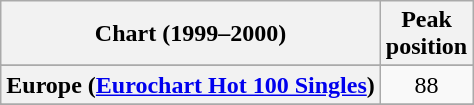<table class="wikitable sortable plainrowheaders" style="text-align:center">
<tr>
<th scope="col">Chart (1999–2000)</th>
<th scope="col">Peak<br>position</th>
</tr>
<tr>
</tr>
<tr>
</tr>
<tr>
<th scope="row">Europe (<a href='#'>Eurochart Hot 100 Singles</a>)</th>
<td>88</td>
</tr>
<tr>
</tr>
<tr>
</tr>
<tr>
</tr>
<tr>
</tr>
<tr>
</tr>
<tr>
</tr>
</table>
